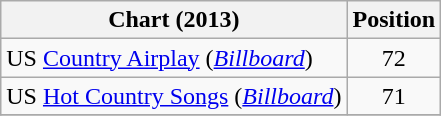<table class="wikitable sortable">
<tr>
<th scope="col">Chart (2013)</th>
<th scope="col">Position</th>
</tr>
<tr>
<td>US <a href='#'>Country Airplay</a> (<em><a href='#'>Billboard</a></em>)</td>
<td align="center">72</td>
</tr>
<tr>
<td>US <a href='#'>Hot Country Songs</a> (<em><a href='#'>Billboard</a></em>)</td>
<td align="center">71</td>
</tr>
<tr>
</tr>
</table>
